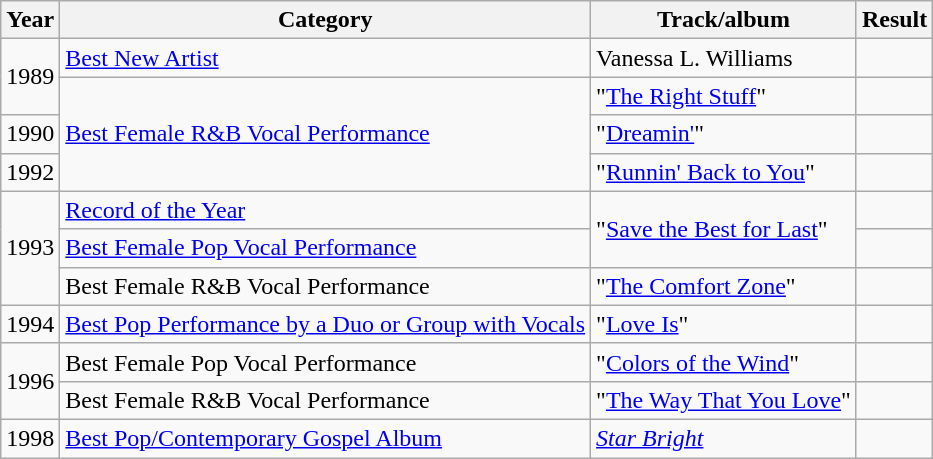<table class="wikitable">
<tr>
<th>Year</th>
<th>Category</th>
<th>Track/album</th>
<th>Result</th>
</tr>
<tr>
<td rowspan="2">1989</td>
<td><a href='#'>Best New Artist</a></td>
<td>Vanessa L. Williams</td>
<td></td>
</tr>
<tr>
<td rowspan="3"><a href='#'>Best Female R&B Vocal Performance</a></td>
<td>"<a href='#'>The Right Stuff</a>"</td>
<td></td>
</tr>
<tr>
<td>1990</td>
<td>"<a href='#'>Dreamin'</a>"</td>
<td></td>
</tr>
<tr>
<td>1992</td>
<td>"<a href='#'>Runnin' Back to You</a>"</td>
<td></td>
</tr>
<tr>
<td rowspan="3">1993</td>
<td><a href='#'>Record of the Year</a></td>
<td rowspan="2">"<a href='#'>Save the Best for Last</a>"</td>
<td></td>
</tr>
<tr>
<td><a href='#'>Best Female Pop Vocal Performance</a></td>
<td></td>
</tr>
<tr>
<td>Best Female R&B Vocal Performance</td>
<td>"<a href='#'>The Comfort Zone</a>"</td>
<td></td>
</tr>
<tr>
<td>1994</td>
<td><a href='#'>Best Pop Performance by a Duo or Group with Vocals</a></td>
<td>"<a href='#'>Love Is</a>"</td>
<td></td>
</tr>
<tr>
<td rowspan="2">1996</td>
<td>Best Female Pop Vocal Performance</td>
<td>"<a href='#'>Colors of the Wind</a>"</td>
<td></td>
</tr>
<tr>
<td>Best Female R&B Vocal Performance</td>
<td>"<a href='#'>The Way That You Love</a>"</td>
<td></td>
</tr>
<tr>
<td>1998</td>
<td><a href='#'>Best Pop/Contemporary Gospel Album</a></td>
<td><em><a href='#'>Star Bright</a></em></td>
<td></td>
</tr>
</table>
